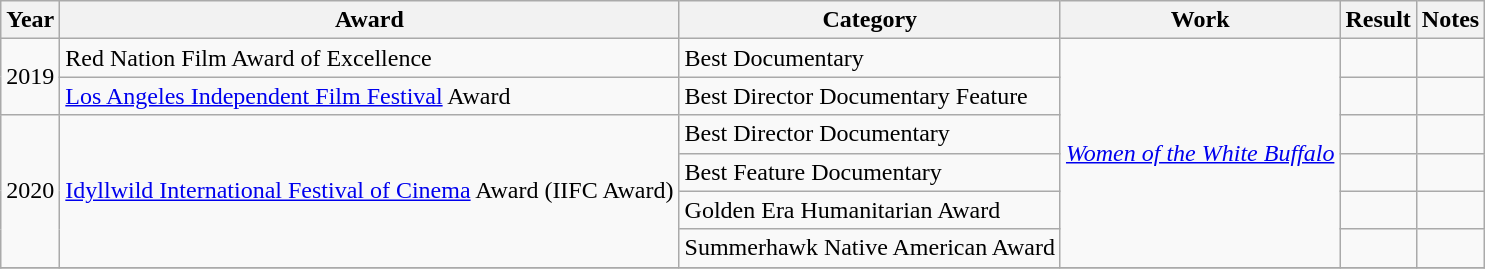<table class = "wikitable">
<tr>
<th>Year</th>
<th>Award</th>
<th>Category</th>
<th>Work</th>
<th>Result</th>
<th>Notes</th>
</tr>
<tr>
<td rowspan=2>2019</td>
<td>Red Nation Film Award of Excellence</td>
<td>Best Documentary</td>
<td rowspan=6><em><a href='#'>Women of the White Buffalo</a></em></td>
<td></td>
<td></td>
</tr>
<tr>
<td><a href='#'>Los Angeles Independent Film Festival</a> Award</td>
<td>Best Director Documentary Feature</td>
<td></td>
<td></td>
</tr>
<tr>
<td rowspan=4>2020</td>
<td rowspan=4><a href='#'>Idyllwild International Festival of Cinema</a> Award (IIFC Award)</td>
<td>Best Director Documentary</td>
<td></td>
<td></td>
</tr>
<tr>
<td>Best Feature Documentary</td>
<td></td>
<td></td>
</tr>
<tr>
<td>Golden Era Humanitarian Award</td>
<td></td>
<td></td>
</tr>
<tr>
<td>Summerhawk Native American Award</td>
<td></td>
<td></td>
</tr>
<tr>
</tr>
</table>
